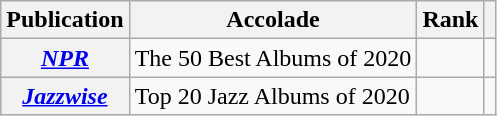<table class="wikitable sortable plainrowheaders">
<tr>
<th scope="col">Publication</th>
<th scope="col">Accolade</th>
<th scope="col">Rank</th>
<th scope="col" class="unsortable"></th>
</tr>
<tr>
<th scope="row"><em><a href='#'>NPR</a></em></th>
<td>The 50 Best Albums of 2020</td>
<td></td>
<td></td>
</tr>
<tr>
<th scope="row"><em><a href='#'>Jazzwise</a></em></th>
<td>Top 20 Jazz Albums of 2020</td>
<td></td>
<td></td>
</tr>
</table>
